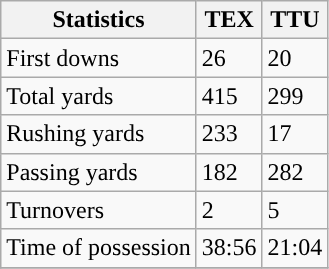<table class="wikitable">
<tr>
<th>Statistics</th>
<th>TEX</th>
<th>TTU</th>
</tr>
<tr>
<td>First downs</td>
<td>26</td>
<td>20</td>
</tr>
<tr>
<td>Total yards</td>
<td>415</td>
<td>299</td>
</tr>
<tr>
<td>Rushing yards</td>
<td>233</td>
<td>17</td>
</tr>
<tr>
<td>Passing yards</td>
<td>182</td>
<td>282</td>
</tr>
<tr>
<td>Turnovers</td>
<td>2</td>
<td>5</td>
</tr>
<tr>
<td>Time of possession</td>
<td>38:56</td>
<td>21:04</td>
</tr>
<tr>
</tr>
</table>
